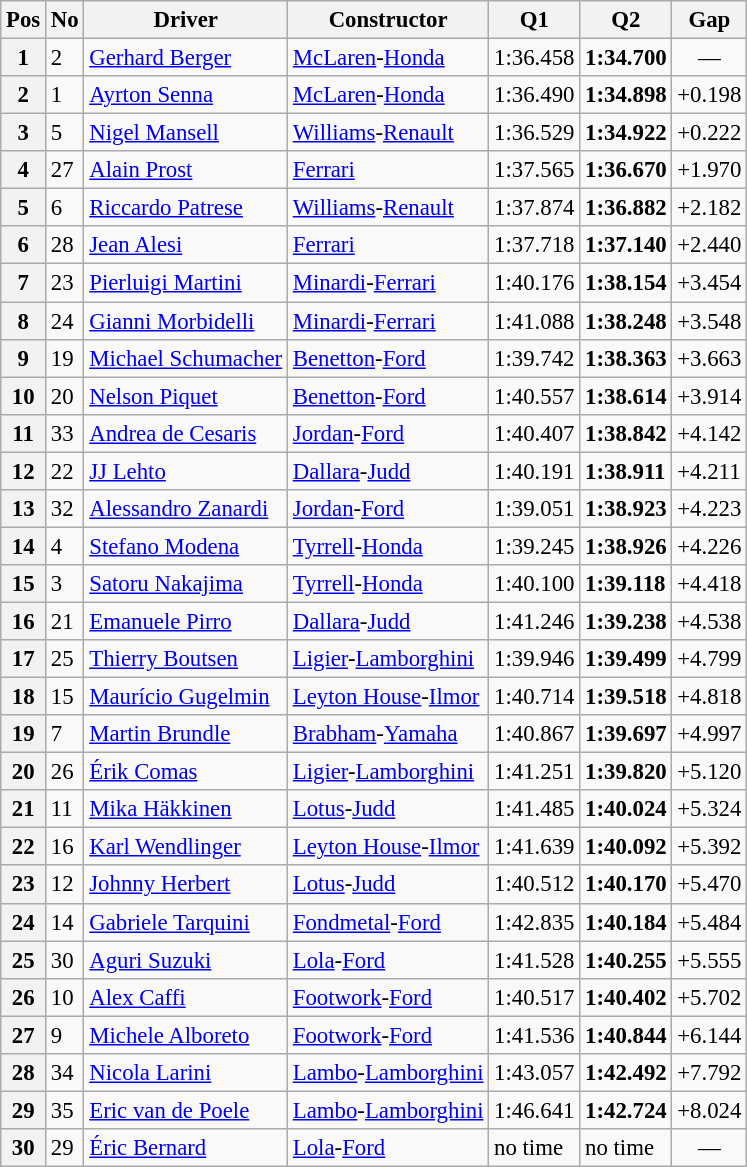<table class="wikitable sortable" style="font-size: 95%;">
<tr>
<th>Pos</th>
<th>No</th>
<th>Driver</th>
<th>Constructor</th>
<th>Q1</th>
<th>Q2</th>
<th>Gap</th>
</tr>
<tr>
<th>1</th>
<td>2</td>
<td> <a href='#'>Gerhard Berger</a></td>
<td><a href='#'>McLaren</a>-<a href='#'>Honda</a></td>
<td>1:36.458</td>
<td><strong>1:34.700</strong></td>
<td align="center">—</td>
</tr>
<tr>
<th>2</th>
<td>1</td>
<td> <a href='#'>Ayrton Senna</a></td>
<td><a href='#'>McLaren</a>-<a href='#'>Honda</a></td>
<td>1:36.490</td>
<td><strong>1:34.898</strong></td>
<td>+0.198</td>
</tr>
<tr>
<th>3</th>
<td>5</td>
<td> <a href='#'>Nigel Mansell</a></td>
<td><a href='#'>Williams</a>-<a href='#'>Renault</a></td>
<td>1:36.529</td>
<td><strong>1:34.922</strong></td>
<td>+0.222</td>
</tr>
<tr>
<th>4</th>
<td>27</td>
<td> <a href='#'>Alain Prost</a></td>
<td><a href='#'>Ferrari</a></td>
<td>1:37.565</td>
<td><strong>1:36.670</strong></td>
<td>+1.970</td>
</tr>
<tr>
<th>5</th>
<td>6</td>
<td> <a href='#'>Riccardo Patrese</a></td>
<td><a href='#'>Williams</a>-<a href='#'>Renault</a></td>
<td>1:37.874</td>
<td><strong>1:36.882</strong></td>
<td>+2.182</td>
</tr>
<tr>
<th>6</th>
<td>28</td>
<td> <a href='#'>Jean Alesi</a></td>
<td><a href='#'>Ferrari</a></td>
<td>1:37.718</td>
<td><strong>1:37.140</strong></td>
<td>+2.440</td>
</tr>
<tr>
<th>7</th>
<td>23</td>
<td> <a href='#'>Pierluigi Martini</a></td>
<td><a href='#'>Minardi</a>-<a href='#'>Ferrari</a></td>
<td>1:40.176</td>
<td><strong>1:38.154</strong></td>
<td>+3.454</td>
</tr>
<tr>
<th>8</th>
<td>24</td>
<td> <a href='#'>Gianni Morbidelli</a></td>
<td><a href='#'>Minardi</a>-<a href='#'>Ferrari</a></td>
<td>1:41.088</td>
<td><strong>1:38.248</strong></td>
<td>+3.548</td>
</tr>
<tr>
<th>9</th>
<td>19</td>
<td> <a href='#'>Michael Schumacher</a></td>
<td><a href='#'>Benetton</a>-<a href='#'>Ford</a></td>
<td>1:39.742</td>
<td><strong>1:38.363</strong></td>
<td>+3.663</td>
</tr>
<tr>
<th>10</th>
<td>20</td>
<td> <a href='#'>Nelson Piquet</a></td>
<td><a href='#'>Benetton</a>-<a href='#'>Ford</a></td>
<td>1:40.557</td>
<td><strong>1:38.614</strong></td>
<td>+3.914</td>
</tr>
<tr>
<th>11</th>
<td>33</td>
<td> <a href='#'>Andrea de Cesaris</a></td>
<td><a href='#'>Jordan</a>-<a href='#'>Ford</a></td>
<td>1:40.407</td>
<td><strong>1:38.842</strong></td>
<td>+4.142</td>
</tr>
<tr>
<th>12</th>
<td>22</td>
<td> <a href='#'>JJ Lehto</a></td>
<td><a href='#'>Dallara</a>-<a href='#'>Judd</a></td>
<td>1:40.191</td>
<td><strong>1:38.911</strong></td>
<td>+4.211</td>
</tr>
<tr>
<th>13</th>
<td>32</td>
<td> <a href='#'>Alessandro Zanardi</a></td>
<td><a href='#'>Jordan</a>-<a href='#'>Ford</a></td>
<td>1:39.051</td>
<td><strong>1:38.923</strong></td>
<td>+4.223</td>
</tr>
<tr>
<th>14</th>
<td>4</td>
<td> <a href='#'>Stefano Modena</a></td>
<td><a href='#'>Tyrrell</a>-<a href='#'>Honda</a></td>
<td>1:39.245</td>
<td><strong>1:38.926</strong></td>
<td>+4.226</td>
</tr>
<tr>
<th>15</th>
<td>3</td>
<td> <a href='#'>Satoru Nakajima</a></td>
<td><a href='#'>Tyrrell</a>-<a href='#'>Honda</a></td>
<td>1:40.100</td>
<td><strong>1:39.118</strong></td>
<td>+4.418</td>
</tr>
<tr>
<th>16</th>
<td>21</td>
<td> <a href='#'>Emanuele Pirro</a></td>
<td><a href='#'>Dallara</a>-<a href='#'>Judd</a></td>
<td>1:41.246</td>
<td><strong>1:39.238</strong></td>
<td>+4.538</td>
</tr>
<tr>
<th>17</th>
<td>25</td>
<td> <a href='#'>Thierry Boutsen</a></td>
<td><a href='#'>Ligier</a>-<a href='#'>Lamborghini</a></td>
<td>1:39.946</td>
<td><strong>1:39.499</strong></td>
<td>+4.799</td>
</tr>
<tr>
<th>18</th>
<td>15</td>
<td> <a href='#'>Maurício Gugelmin</a></td>
<td><a href='#'>Leyton House</a>-<a href='#'>Ilmor</a></td>
<td>1:40.714</td>
<td><strong>1:39.518</strong></td>
<td>+4.818</td>
</tr>
<tr>
<th>19</th>
<td>7</td>
<td> <a href='#'>Martin Brundle</a></td>
<td><a href='#'>Brabham</a>-<a href='#'>Yamaha</a></td>
<td>1:40.867</td>
<td><strong>1:39.697</strong></td>
<td>+4.997</td>
</tr>
<tr>
<th>20</th>
<td>26</td>
<td> <a href='#'>Érik Comas</a></td>
<td><a href='#'>Ligier</a>-<a href='#'>Lamborghini</a></td>
<td>1:41.251</td>
<td><strong>1:39.820</strong></td>
<td>+5.120</td>
</tr>
<tr>
<th>21</th>
<td>11</td>
<td> <a href='#'>Mika Häkkinen</a></td>
<td><a href='#'>Lotus</a>-<a href='#'>Judd</a></td>
<td>1:41.485</td>
<td><strong>1:40.024</strong></td>
<td>+5.324</td>
</tr>
<tr>
<th>22</th>
<td>16</td>
<td> <a href='#'>Karl Wendlinger</a></td>
<td><a href='#'>Leyton House</a>-<a href='#'>Ilmor</a></td>
<td>1:41.639</td>
<td><strong>1:40.092</strong></td>
<td>+5.392</td>
</tr>
<tr>
<th>23</th>
<td>12</td>
<td> <a href='#'>Johnny Herbert</a></td>
<td><a href='#'>Lotus</a>-<a href='#'>Judd</a></td>
<td>1:40.512</td>
<td><strong>1:40.170</strong></td>
<td>+5.470</td>
</tr>
<tr>
<th>24</th>
<td>14</td>
<td> <a href='#'>Gabriele Tarquini</a></td>
<td><a href='#'>Fondmetal</a>-<a href='#'>Ford</a></td>
<td>1:42.835</td>
<td><strong>1:40.184</strong></td>
<td>+5.484</td>
</tr>
<tr>
<th>25</th>
<td>30</td>
<td> <a href='#'>Aguri Suzuki</a></td>
<td><a href='#'>Lola</a>-<a href='#'>Ford</a></td>
<td>1:41.528</td>
<td><strong>1:40.255</strong></td>
<td>+5.555</td>
</tr>
<tr>
<th>26</th>
<td>10</td>
<td> <a href='#'>Alex Caffi</a></td>
<td><a href='#'>Footwork</a>-<a href='#'>Ford</a></td>
<td>1:40.517</td>
<td><strong>1:40.402</strong></td>
<td>+5.702</td>
</tr>
<tr>
<th>27</th>
<td>9</td>
<td> <a href='#'>Michele Alboreto</a></td>
<td><a href='#'>Footwork</a>-<a href='#'>Ford</a></td>
<td>1:41.536</td>
<td><strong>1:40.844</strong></td>
<td>+6.144</td>
</tr>
<tr>
<th>28</th>
<td>34</td>
<td> <a href='#'>Nicola Larini</a></td>
<td><a href='#'>Lambo</a>-<a href='#'>Lamborghini</a></td>
<td>1:43.057</td>
<td><strong>1:42.492</strong></td>
<td>+7.792</td>
</tr>
<tr>
<th>29</th>
<td>35</td>
<td> <a href='#'>Eric van de Poele</a></td>
<td><a href='#'>Lambo</a>-<a href='#'>Lamborghini</a></td>
<td>1:46.641</td>
<td><strong>1:42.724</strong></td>
<td>+8.024</td>
</tr>
<tr>
<th>30</th>
<td>29</td>
<td> <a href='#'>Éric Bernard</a></td>
<td><a href='#'>Lola</a>-<a href='#'>Ford</a></td>
<td>no time</td>
<td>no time</td>
<td align="center">—</td>
</tr>
</table>
